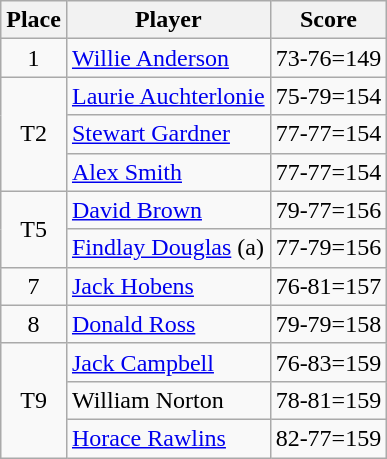<table class=wikitable>
<tr>
<th>Place</th>
<th>Player</th>
<th>Score</th>
</tr>
<tr>
<td align=center>1</td>
<td> <a href='#'>Willie Anderson</a></td>
<td>73-76=149</td>
</tr>
<tr>
<td rowspan=3 align=center>T2</td>
<td> <a href='#'>Laurie Auchterlonie</a></td>
<td>75-79=154</td>
</tr>
<tr>
<td> <a href='#'>Stewart Gardner</a></td>
<td>77-77=154</td>
</tr>
<tr>
<td> <a href='#'>Alex Smith</a></td>
<td>77-77=154</td>
</tr>
<tr>
<td rowspan=2 align=center>T5</td>
<td> <a href='#'>David Brown</a></td>
<td>79-77=156</td>
</tr>
<tr>
<td> <a href='#'>Findlay Douglas</a> (a)</td>
<td>77-79=156</td>
</tr>
<tr>
<td align=center>7</td>
<td> <a href='#'>Jack Hobens</a></td>
<td>76-81=157</td>
</tr>
<tr>
<td align=center>8</td>
<td> <a href='#'>Donald Ross</a></td>
<td>79-79=158</td>
</tr>
<tr>
<td rowspan=3 align=center>T9</td>
<td> <a href='#'>Jack Campbell</a></td>
<td>76-83=159</td>
</tr>
<tr>
<td>William Norton</td>
<td>78-81=159</td>
</tr>
<tr>
<td> <a href='#'>Horace Rawlins</a></td>
<td>82-77=159</td>
</tr>
</table>
